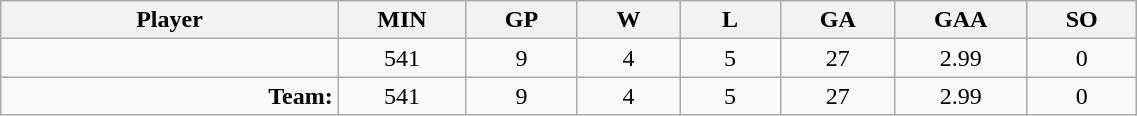<table class="wikitable sortable" width="60%">
<tr>
<th bgcolor="#DDDDFF" width="10%">Player</th>
<th width="3%" bgcolor="#DDDDFF" title="Minutes played">MIN</th>
<th width="3%" bgcolor="#DDDDFF" title="Games played in">GP</th>
<th width="3%" bgcolor="#DDDDFF" title="Games played in">W</th>
<th width="3%" bgcolor="#DDDDFF"title="Games played in">L</th>
<th width="3%" bgcolor="#DDDDFF" title="Goals against">GA</th>
<th width="3%" bgcolor="#DDDDFF" title="Goals against average">GAA</th>
<th width="3%" bgcolor="#DDDDFF" title="Shut-outs">SO</th>
</tr>
<tr align="center">
<td align="right"></td>
<td>541</td>
<td>9</td>
<td>4</td>
<td>5</td>
<td>27</td>
<td>2.99</td>
<td>0</td>
</tr>
<tr align="center">
<td align="right"><strong>Team:</strong></td>
<td>541</td>
<td>9</td>
<td>4</td>
<td>5</td>
<td>27</td>
<td>2.99</td>
<td>0</td>
</tr>
</table>
